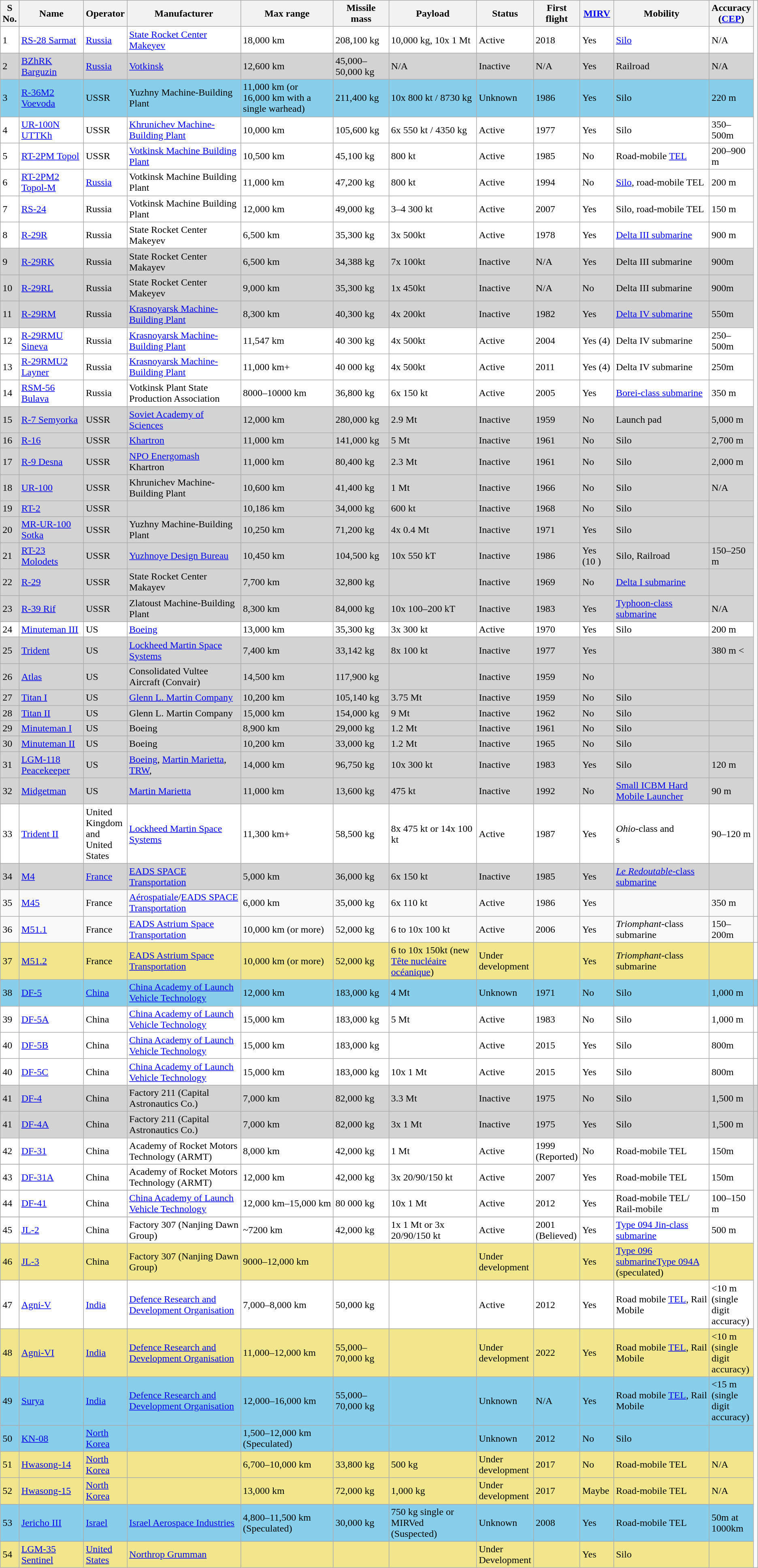<table class="wikitable sortable">
<tr>
<th width=20>S No.</th>
<th>Name</th>
<th width=60>Operator</th>
<th width=180>Manufacturer</th>
<th data-sort-type="number">Max range</th>
<th data-sort-type="number">Missile mass</th>
<th>Payload</th>
<th width=80>Status</th>
<th width=40>First flight</th>
<th><a href='#'>MIRV</a></th>
<th width=150>Mobility</th>
<th width=50>Accuracy (<a href='#'>CEP</a>)</th>
</tr>
<tr style="background:White;">
<td>1</td>
<td><a href='#'>RS-28 Sarmat</a></td>
<td><a href='#'>Russia</a></td>
<td><a href='#'>State Rocket Center Makeyev</a></td>
<td>18,000 km</td>
<td>208,100 kg</td>
<td>10,000 kg, 10x 1 Mt</td>
<td>Active</td>
<td>2018</td>
<td>Yes</td>
<td><a href='#'>Silo</a></td>
<td>N/A</td>
</tr>
<tr style="background:lightgrey;">
<td>2</td>
<td><a href='#'>BZhRK Barguzin</a></td>
<td><a href='#'>Russia</a></td>
<td><a href='#'>Votkinsk</a></td>
<td>12,600 km</td>
<td>45,000–50,000 kg</td>
<td>N/A</td>
<td>Inactive</td>
<td>N/A</td>
<td>Yes</td>
<td>Railroad</td>
<td>N/A</td>
</tr>
<tr style="background:skyblue;">
<td>3</td>
<td><a href='#'>R-36M2 Voevoda</a></td>
<td>USSR</td>
<td Yuzhmash>Yuzhny Machine-Building Plant</td>
<td>11,000 km (or 16,000 km with a single warhead)</td>
<td>211,400 kg</td>
<td>10x 800 kt / 8730 kg</td>
<td>Unknown</td>
<td>1986</td>
<td>Yes</td>
<td>Silo</td>
<td>220 m</td>
</tr>
<tr style="background:white;">
<td>4</td>
<td><a href='#'>UR-100N UTTKh</a></td>
<td>USSR</td>
<td><a href='#'>Khrunichev Machine-Building Plant</a></td>
<td>10,000 km</td>
<td>105,600 kg</td>
<td>6x 550 kt / 4350 kg</td>
<td>Active</td>
<td>1977</td>
<td>Yes</td>
<td>Silo</td>
<td>350–500m</td>
</tr>
<tr style="background:white;">
<td>5</td>
<td><a href='#'>RT-2PM Topol</a></td>
<td>USSR</td>
<td><a href='#'>Votkinsk Machine Building Plant</a></td>
<td>10,500 km</td>
<td>45,100 kg</td>
<td>800 kt</td>
<td>Active</td>
<td>1985</td>
<td>No</td>
<td>Road-mobile <a href='#'>TEL</a></td>
<td>200–900 m</td>
</tr>
<tr style="background:white;">
<td>6</td>
<td><a href='#'>RT-2PM2 Topol-M</a></td>
<td><a href='#'>Russia</a></td>
<td>Votkinsk Machine Building Plant</td>
<td>11,000 km</td>
<td>47,200 kg</td>
<td>800 kt</td>
<td>Active</td>
<td>1994</td>
<td>No</td>
<td><a href='#'>Silo</a>, road-mobile TEL</td>
<td>200 m</td>
</tr>
<tr style="background:white;">
<td>7</td>
<td><a href='#'>RS-24</a></td>
<td>Russia</td>
<td>Votkinsk Machine Building Plant</td>
<td>12,000 km</td>
<td>49,000 kg</td>
<td>3–4 300 kt</td>
<td>Active</td>
<td>2007</td>
<td>Yes</td>
<td>Silo, road-mobile TEL</td>
<td>150 m</td>
</tr>
<tr style="background:white;">
<td>8</td>
<td><a href='#'>R-29R</a></td>
<td>Russia</td>
<td>State Rocket Center Makeyev</td>
<td>6,500 km</td>
<td>35,300 kg</td>
<td>3x 500kt</td>
<td>Active</td>
<td>1978</td>
<td>Yes</td>
<td><a href='#'>Delta III submarine</a></td>
<td>900 m</td>
</tr>
<tr style="background:lightgrey;">
<td>9</td>
<td><a href='#'>R-29RK</a></td>
<td>Russia</td>
<td>State Rocket Center Makayev</td>
<td>6,500 km</td>
<td>34,388 kg</td>
<td>7x 100kt</td>
<td>Inactive</td>
<td>N/A</td>
<td>Yes</td>
<td>Delta III submarine</td>
<td>900m</td>
</tr>
<tr style="background:lightgrey;">
<td>10</td>
<td><a href='#'>R-29RL</a></td>
<td>Russia</td>
<td>State Rocket Center Makeyev</td>
<td>9,000 km</td>
<td>35,300 kg</td>
<td>1x 450kt</td>
<td>Inactive</td>
<td>N/A</td>
<td>No</td>
<td>Delta III submarine</td>
<td>900m</td>
</tr>
<tr style="background:lightgrey;">
<td>11</td>
<td><a href='#'>R-29RM</a></td>
<td>Russia</td>
<td><a href='#'>Krasnoyarsk Machine-Building Plant</a></td>
<td>8,300 km</td>
<td>40,300 kg</td>
<td>4x 200kt</td>
<td>Inactive</td>
<td>1982</td>
<td>Yes</td>
<td><a href='#'>Delta IV submarine</a></td>
<td>550m</td>
</tr>
<tr style="background:white;">
<td>12</td>
<td><a href='#'>R-29RMU Sineva</a></td>
<td>Russia</td>
<td><a href='#'>Krasnoyarsk Machine-Building Plant</a></td>
<td>11,547 km</td>
<td>40 300 kg</td>
<td>4x 500kt</td>
<td>Active</td>
<td>2004</td>
<td>Yes (4)</td>
<td>Delta IV submarine</td>
<td>250–500m</td>
</tr>
<tr style="background:white;">
<td>13</td>
<td><a href='#'>R-29RMU2 Layner</a></td>
<td>Russia</td>
<td><a href='#'>Krasnoyarsk Machine-Building Plant</a></td>
<td>11,000 km+</td>
<td>40 000 kg</td>
<td>4x 500kt</td>
<td>Active</td>
<td>2011</td>
<td>Yes (4)</td>
<td>Delta IV submarine</td>
<td>250m</td>
</tr>
<tr style="background:white;">
<td>14</td>
<td><a href='#'>RSM-56 Bulava</a></td>
<td>Russia</td>
<td>Votkinsk Plant State Production Association</td>
<td>8000–10000 km</td>
<td>36,800 kg</td>
<td>6x 150 kt</td>
<td>Active</td>
<td>2005</td>
<td>Yes</td>
<td><a href='#'>Borei-class submarine</a></td>
<td>350 m</td>
</tr>
<tr style="background:lightgrey;">
<td>15</td>
<td><a href='#'>R-7 Semyorka</a></td>
<td>USSR</td>
<td><a href='#'>Soviet Academy of Sciences</a></td>
<td>12,000 km</td>
<td>280,000 kg</td>
<td>2.9 Mt</td>
<td>Inactive</td>
<td>1959</td>
<td>No</td>
<td>Launch pad</td>
<td>5,000 m</td>
</tr>
<tr style="background:lightgrey;">
<td>16</td>
<td><a href='#'>R-16</a></td>
<td>USSR</td>
<td><a href='#'>Khartron</a></td>
<td>11,000 km</td>
<td>141,000 kg</td>
<td>5 Mt</td>
<td>Inactive</td>
<td>1961</td>
<td>No</td>
<td>Silo</td>
<td>2,700 m</td>
</tr>
<tr style="background:lightgrey;">
<td>17</td>
<td><a href='#'>R-9 Desna</a></td>
<td>USSR</td>
<td><a href='#'>NPO Energomash</a><br>Khartron</td>
<td>11,000 km</td>
<td>80,400 kg</td>
<td>2.3 Mt</td>
<td>Inactive</td>
<td>1961</td>
<td>No</td>
<td>Silo</td>
<td>2,000 m</td>
</tr>
<tr style="background:lightgrey;">
<td>18</td>
<td><a href='#'>UR-100</a></td>
<td>USSR</td>
<td>Khrunichev Machine-Building Plant</td>
<td>10,600 km</td>
<td>41,400 kg</td>
<td>1 Mt</td>
<td>Inactive</td>
<td>1966</td>
<td>No</td>
<td>Silo</td>
<td>N/A</td>
</tr>
<tr style="background:lightgrey;">
<td>19</td>
<td><a href='#'>RT-2</a></td>
<td>USSR</td>
<td></td>
<td>10,186 km</td>
<td>34,000 kg</td>
<td>600 kt</td>
<td>Inactive</td>
<td>1968</td>
<td>No</td>
<td>Silo</td>
<td></td>
</tr>
<tr style="background:lightgrey;">
<td>20</td>
<td><a href='#'>MR-UR-100 Sotka</a></td>
<td>USSR</td>
<td>Yuzhny Machine-Building Plant</td>
<td>10,250 km</td>
<td>71,200 kg</td>
<td>4x 0.4 Mt</td>
<td>Inactive</td>
<td>1971</td>
<td>Yes</td>
<td>Silo</td>
<td></td>
</tr>
<tr style="background:lightgrey;">
<td>21</td>
<td><a href='#'>RT-23 Molodets</a></td>
<td>USSR</td>
<td><a href='#'>Yuzhnoye Design Bureau</a></td>
<td>10,450 km</td>
<td>104,500 kg</td>
<td>10x 550 kT</td>
<td>Inactive</td>
<td>1986</td>
<td>Yes (10 )</td>
<td>Silo, Railroad</td>
<td>150–250 m</td>
</tr>
<tr style="background:lightgrey;">
<td>22</td>
<td><a href='#'>R-29</a></td>
<td>USSR</td>
<td>State Rocket Center Makayev</td>
<td>7,700 km</td>
<td>32,800 kg</td>
<td></td>
<td>Inactive</td>
<td>1969</td>
<td>No</td>
<td><a href='#'>Delta I submarine</a></td>
<td></td>
</tr>
<tr style="background:lightgrey;">
<td>23</td>
<td><a href='#'>R-39 Rif</a></td>
<td>USSR</td>
<td>Zlatoust Machine-Building Plant</td>
<td>8,300 km</td>
<td>84,000 kg</td>
<td>10x 100–200 kT</td>
<td>Inactive</td>
<td>1983</td>
<td>Yes</td>
<td><a href='#'>Typhoon-class submarine</a></td>
<td>N/A</td>
</tr>
<tr style="background:white;">
<td>24</td>
<td><a href='#'>Minuteman III</a></td>
<td>US</td>
<td><a href='#'>Boeing</a></td>
<td>13,000 km</td>
<td>35,300 kg</td>
<td>3x 300 kt<br></td>
<td>Active</td>
<td>1970</td>
<td>Yes</td>
<td>Silo</td>
<td>200 m</td>
</tr>
<tr style="background:lightgrey;">
<td>25</td>
<td><a href='#'>Trident</a></td>
<td>US</td>
<td><a href='#'>Lockheed Martin Space Systems</a></td>
<td>7,400 km</td>
<td>33,142 kg</td>
<td>8x 100 kt</td>
<td>Inactive</td>
<td>1977</td>
<td>Yes</td>
<td></td>
<td>380 m <</td>
</tr>
<tr style="background:lightgrey;">
<td>26</td>
<td><a href='#'>Atlas</a></td>
<td>US</td>
<td>Consolidated Vultee Aircraft (Convair)</td>
<td>14,500 km</td>
<td>117,900 kg</td>
<td></td>
<td>Inactive</td>
<td>1959</td>
<td>No</td>
<td></td>
<td></td>
</tr>
<tr style="background:lightgrey;">
<td>27</td>
<td><a href='#'>Titan I</a></td>
<td>US</td>
<td><a href='#'>Glenn L. Martin Company</a></td>
<td>10,200 km</td>
<td>105,140 kg</td>
<td>3.75 Mt</td>
<td>Inactive</td>
<td>1959</td>
<td>No</td>
<td>Silo</td>
<td></td>
</tr>
<tr style="background:lightgrey;">
<td>28</td>
<td><a href='#'>Titan II</a></td>
<td>US</td>
<td>Glenn L. Martin Company</td>
<td>15,000 km</td>
<td>154,000 kg</td>
<td>9 Mt</td>
<td>Inactive</td>
<td>1962</td>
<td>No</td>
<td>Silo</td>
<td></td>
</tr>
<tr style="background:lightgrey;">
<td>29</td>
<td><a href='#'>Minuteman I</a></td>
<td>US</td>
<td>Boeing</td>
<td>8,900 km</td>
<td>29,000 kg</td>
<td>1.2 Mt</td>
<td>Inactive</td>
<td>1961</td>
<td>No</td>
<td>Silo</td>
<td></td>
</tr>
<tr style="background:lightgrey;">
<td>30</td>
<td><a href='#'>Minuteman II</a></td>
<td>US</td>
<td>Boeing</td>
<td>10,200 km</td>
<td>33,000 kg</td>
<td>1.2 Mt</td>
<td>Inactive</td>
<td>1965</td>
<td>No</td>
<td>Silo</td>
<td></td>
</tr>
<tr style="background:lightgrey;">
<td>31</td>
<td><a href='#'>LGM-118 Peacekeeper</a></td>
<td>US</td>
<td><a href='#'>Boeing</a>, <a href='#'>Martin Marietta</a>, <a href='#'>TRW</a>,</td>
<td>14,000 km</td>
<td>96,750 kg</td>
<td>10x 300 kt</td>
<td>Inactive</td>
<td>1983</td>
<td>Yes</td>
<td>Silo</td>
<td>120 m</td>
</tr>
<tr style="background:lightgrey;">
<td>32</td>
<td><a href='#'>Midgetman</a></td>
<td>US</td>
<td><a href='#'>Martin Marietta</a></td>
<td>11,000 km</td>
<td>13,600 kg</td>
<td>475 kt</td>
<td>Inactive</td>
<td>1992</td>
<td>No</td>
<td><a href='#'>Small ICBM Hard Mobile Launcher</a></td>
<td>90 m</td>
</tr>
<tr style="background:white;">
<td>33</td>
<td><a href='#'>Trident II</a></td>
<td>United Kingdom and United States</td>
<td><a href='#'>Lockheed Martin Space Systems</a></td>
<td>11,300 km+</td>
<td>58,500 kg</td>
<td>8x 475 kt or 14x 100 kt<br></td>
<td>Active</td>
<td>1987</td>
<td>Yes</td>
<td><em>Ohio</em>-class and<br>s</td>
<td>90–120 m</td>
</tr>
<tr style="background:lightgrey;">
<td>34</td>
<td><a href='#'>M4</a></td>
<td><a href='#'>France</a></td>
<td><a href='#'>EADS SPACE Transportation</a></td>
<td>5,000 km</td>
<td>36,000 kg</td>
<td>6x 150 kt</td>
<td>Inactive</td>
<td>1985</td>
<td>Yes</td>
<td><a href='#'><em>Le Redoutable</em>-class submarine</a></td>
<td></td>
</tr>
<tr>
<td>35</td>
<td><a href='#'>M45</a></td>
<td>France</td>
<td><a href='#'>Aérospatiale</a>/<a href='#'>EADS SPACE Transportation</a></td>
<td>6,000 km</td>
<td>35,000 kg</td>
<td>6x 110 kt</td>
<td>Active</td>
<td>1986</td>
<td>Yes</td>
<td></td>
<td>350 m</td>
</tr>
<tr>
<td>36</td>
<td><a href='#'>M51.1</a></td>
<td>France</td>
<td><a href='#'>EADS Astrium Space Transportation</a></td>
<td>10,000 km (or more)</td>
<td>52,000 kg</td>
<td>6 to 10x 100 kt</td>
<td>Active</td>
<td>2006</td>
<td>Yes</td>
<td><em>Triomphant</em>-class submarine</td>
<td>150–200m</td>
<td></td>
</tr>
<tr style="background:khaki;">
<td>37</td>
<td><a href='#'>M51.2</a></td>
<td>France</td>
<td><a href='#'>EADS Astrium Space Transportation</a></td>
<td>10,000 km (or more)</td>
<td>52,000 kg</td>
<td>6 to 10x 150kt (new <a href='#'>Tête nucléaire océanique</a>)</td>
<td>Under development</td>
<td></td>
<td>Yes</td>
<td><em>Triomphant</em>-class submarine</td>
<td></td>
</tr>
<tr style="background:skyblue;">
<td>38</td>
<td><a href='#'>DF-5</a></td>
<td><a href='#'>China</a></td>
<td><a href='#'>China Academy of Launch Vehicle Technology</a></td>
<td>12,000 km</td>
<td>183,000 kg</td>
<td>4 Mt</td>
<td>Unknown</td>
<td>1971</td>
<td>No</td>
<td>Silo</td>
<td>1,000 m</td>
<td></td>
</tr>
<tr style="background:white;">
<td>39</td>
<td><a href='#'>DF-5A</a></td>
<td>China</td>
<td><a href='#'>China Academy of Launch Vehicle Technology</a></td>
<td>15,000 km</td>
<td>183,000 kg</td>
<td>5 Mt</td>
<td>Active</td>
<td>1983</td>
<td>No</td>
<td>Silo</td>
<td>1,000 m</td>
<td></td>
</tr>
<tr style="background:white;">
<td>40</td>
<td><a href='#'>DF-5B</a></td>
<td>China</td>
<td><a href='#'>China Academy of Launch Vehicle Technology</a></td>
<td>15,000 km</td>
<td>183,000 kg</td>
<td></td>
<td>Active</td>
<td>2015</td>
<td>Yes</td>
<td>Silo</td>
<td>800m</td>
<td></td>
</tr>
<tr style="background:white;">
<td>40</td>
<td><a href='#'>DF-5C</a></td>
<td>China</td>
<td><a href='#'>China Academy of Launch Vehicle Technology</a></td>
<td>15,000 km</td>
<td>183,000 kg</td>
<td>10x 1 Mt</td>
<td>Active</td>
<td>2015</td>
<td>Yes</td>
<td>Silo</td>
<td>800m</td>
<td></td>
</tr>
<tr style="background:lightgrey;">
<td>41</td>
<td><a href='#'>DF-4</a></td>
<td>China</td>
<td>Factory 211 (Capital Astronautics Co.)</td>
<td>7,000 km</td>
<td>82,000 kg</td>
<td>3.3 Mt</td>
<td>Inactive</td>
<td>1975</td>
<td>No</td>
<td>Silo</td>
<td>1,500 m</td>
<td></td>
</tr>
<tr style="background:lightgrey;">
<td>41</td>
<td><a href='#'>DF-4A</a></td>
<td>China</td>
<td>Factory 211 (Capital Astronautics Co.)</td>
<td>7,000 km</td>
<td>82,000 kg</td>
<td>3x 1 Mt</td>
<td>Inactive</td>
<td>1975</td>
<td>Yes</td>
<td>Silo</td>
<td>1,500 m</td>
<td></td>
</tr>
<tr style="background:white;">
<td>42</td>
<td><a href='#'>DF-31</a></td>
<td>China</td>
<td>Academy of Rocket Motors Technology (ARMT)</td>
<td>8,000 km</td>
<td>42,000 kg</td>
<td>1 Mt</td>
<td>Active</td>
<td>1999<br>(Reported)</td>
<td>No</td>
<td>Road-mobile TEL</td>
<td>150m</td>
</tr>
<tr>
</tr>
<tr style="background:white;">
<td>43</td>
<td><a href='#'>DF-31A</a></td>
<td>China</td>
<td>Academy of Rocket Motors Technology (ARMT)</td>
<td>12,000 km</td>
<td>42,000 kg</td>
<td>3x 20/90/150 kt</td>
<td>Active</td>
<td>2007</td>
<td>Yes</td>
<td>Road-mobile TEL</td>
<td>150m</td>
</tr>
<tr>
</tr>
<tr style="background:white;">
<td>44</td>
<td><a href='#'>DF-41</a></td>
<td>China</td>
<td><a href='#'>China Academy of Launch Vehicle Technology</a></td>
<td>12,000 km–15,000 km</td>
<td>80 000 kg</td>
<td>10x 1 Mt</td>
<td>Active</td>
<td>2012</td>
<td>Yes</td>
<td>Road-mobile TEL/ Rail-mobile</td>
<td>100–150 m</td>
</tr>
<tr>
</tr>
<tr style="background:white;">
<td>45</td>
<td><a href='#'>JL-2</a></td>
<td>China</td>
<td>Factory 307 (Nanjing Dawn Group)</td>
<td>~7200 km</td>
<td>42,000 kg</td>
<td>1x 1 Mt or 3x 20/90/150 kt</td>
<td>Active</td>
<td>2001<br>(Believed)</td>
<td>Yes</td>
<td><a href='#'>Type 094 Jin-class submarine</a></td>
<td>500 m</td>
</tr>
<tr style="background:khaki;">
<td>46</td>
<td><a href='#'>JL-3</a></td>
<td>China</td>
<td>Factory 307 (Nanjing Dawn Group)</td>
<td>9000–12,000 km</td>
<td></td>
<td></td>
<td>Under development</td>
<td></td>
<td>Yes</td>
<td><a href='#'>Type 096 submarine</a><a href='#'>Type 094A</a> (speculated)</td>
<td></td>
</tr>
<tr style="background:white;">
<td>47</td>
<td><a href='#'>Agni-V</a></td>
<td><a href='#'>India</a></td>
<td><a href='#'>Defence Research and Development Organisation</a></td>
<td>7,000–8,000 km </td>
<td>50,000 kg</td>
<td></td>
<td>Active</td>
<td>2012</td>
<td>Yes</td>
<td>Road mobile <a href='#'>TEL</a>, Rail Mobile</td>
<td><10 m (single digit accuracy)<br></td>
</tr>
<tr style="background:khaki;">
<td>48</td>
<td><a href='#'>Agni-VI</a></td>
<td><a href='#'>India</a></td>
<td><a href='#'>Defence Research and Development Organisation</a></td>
<td>11,000–12,000 km</td>
<td>55,000–70,000 kg</td>
<td></td>
<td>Under development</td>
<td>2022</td>
<td>Yes</td>
<td>Road mobile <a href='#'>TEL</a>, Rail Mobile</td>
<td><10 m (single digit accuracy)<br></td>
</tr>
<tr style="background:skyblue;">
<td>49</td>
<td><a href='#'>Surya</a></td>
<td><a href='#'>India</a></td>
<td><a href='#'>Defence Research and Development Organisation</a></td>
<td>12,000–16,000 km</td>
<td>55,000–70,000 kg</td>
<td></td>
<td>Unknown</td>
<td>N/A</td>
<td>Yes</td>
<td>Road mobile <a href='#'>TEL</a>, Rail Mobile</td>
<td><15 m (single digit accuracy)</td>
</tr>
<tr style="background: skyblue;">
<td>50</td>
<td><a href='#'>KN-08</a></td>
<td><a href='#'>North Korea</a></td>
<td></td>
<td>1,500–12,000 km<br>(Speculated)</td>
<td></td>
<td></td>
<td>Unknown<br></td>
<td>2012</td>
<td>No</td>
<td>Silo</td>
<td></td>
</tr>
<tr style="background:khaki;">
<td>51</td>
<td><a href='#'>Hwasong-14</a></td>
<td><a href='#'>North Korea</a></td>
<td></td>
<td>6,700–10,000 km<br></td>
<td>33,800 kg</td>
<td>500 kg</td>
<td>Under development</td>
<td>2017</td>
<td>No</td>
<td>Road-mobile TEL</td>
<td>N/A</td>
</tr>
<tr style="background:khaki;">
<td>52</td>
<td><a href='#'>Hwasong-15</a></td>
<td><a href='#'>North Korea</a></td>
<td></td>
<td>13,000 km<br></td>
<td>72,000 kg</td>
<td>1,000 kg</td>
<td>Under development</td>
<td>2017</td>
<td>Maybe</td>
<td>Road-mobile TEL</td>
<td>N/A</td>
</tr>
<tr style="background: skyblue;">
<td>53</td>
<td><a href='#'>Jericho III</a></td>
<td><a href='#'>Israel</a></td>
<td><a href='#'>Israel Aerospace Industries</a></td>
<td>4,800–11,500 km<br>(Speculated)</td>
<td>30,000 kg</td>
<td>750 kg single or MIRVed <br>(Suspected)</td>
<td>Unknown</td>
<td>2008</td>
<td>Yes</td>
<td>Road-mobile TEL</td>
<td>50m at 1000km</td>
</tr>
<tr style="background:khaki;">
<td>54</td>
<td><a href='#'>LGM-35 Sentinel</a></td>
<td><a href='#'>United States</a></td>
<td><a href='#'>Northrop Grumman</a></td>
<td></td>
<td></td>
<td></td>
<td>Under Development</td>
<td></td>
<td>Yes</td>
<td>Silo</td>
<td></td>
</tr>
</table>
